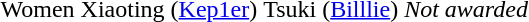<table>
<tr>
<td>Women</td>
<td style="text-align:center">Xiaoting (<a href='#'>Kep1er</a>)</td>
<td style="text-align:center">Tsuki (<a href='#'>Billlie</a>)</td>
<td style="text-align:center"><em>Not awarded</em></td>
</tr>
</table>
